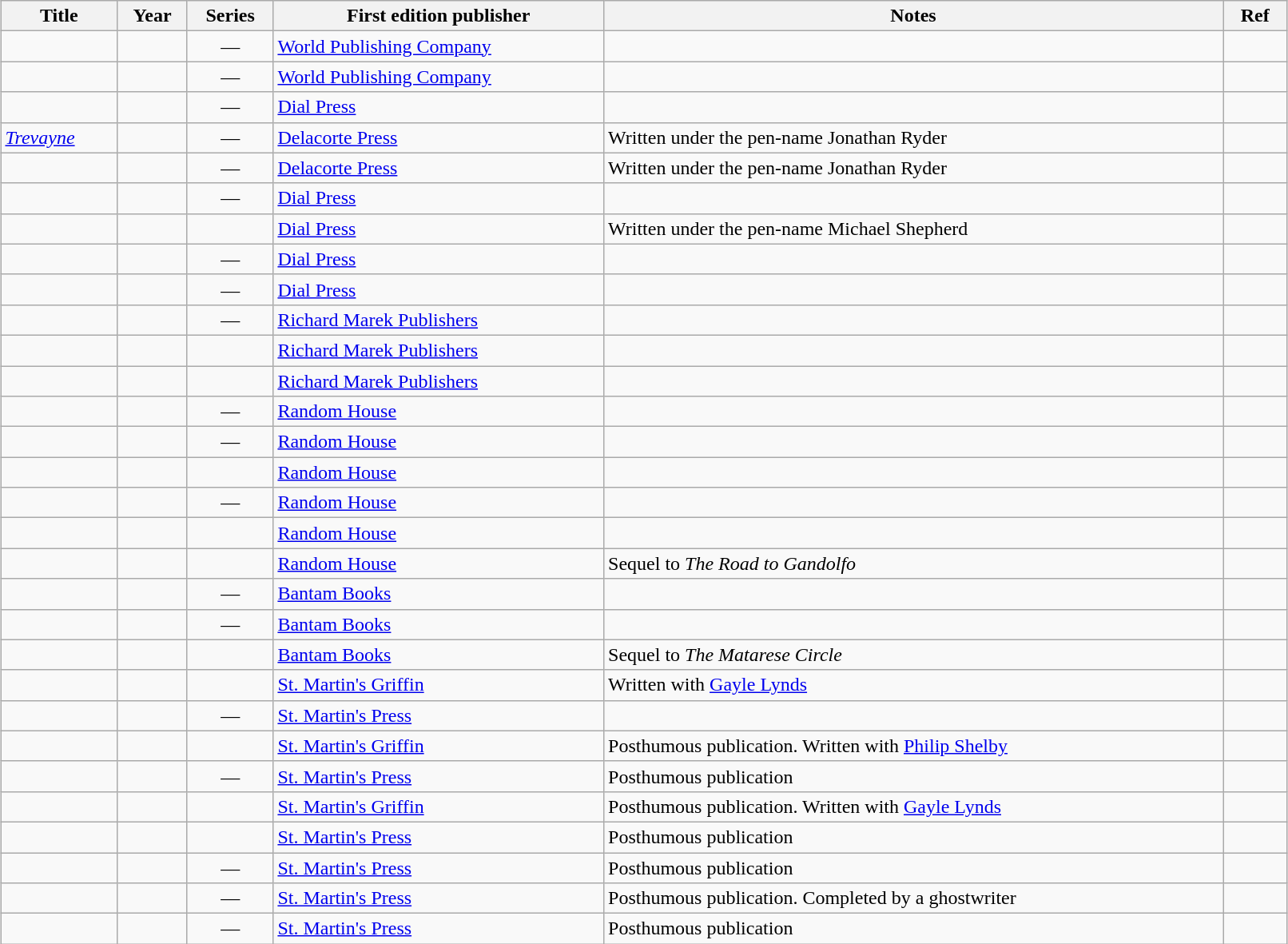<table class="sortable wikitable" width="85%" cellpadding="5" style="margin: 1em auto 1em auto">
<tr>
<th>Title</th>
<th>Year</th>
<th>Series</th>
<th>First edition publisher</th>
<th>Notes</th>
<th width="5%" class="unsortable">Ref</th>
</tr>
<tr>
<td></td>
<td align="center"></td>
<td align="center">—</td>
<td><a href='#'>World Publishing Company</a></td>
<td></td>
<td></td>
</tr>
<tr>
<td></td>
<td align="center"></td>
<td align="center">—</td>
<td><a href='#'>World Publishing Company</a></td>
<td></td>
<td></td>
</tr>
<tr>
<td></td>
<td align="center"></td>
<td align="center">—</td>
<td><a href='#'>Dial Press</a></td>
<td></td>
<td></td>
</tr>
<tr>
<td><em><a href='#'>Trevayne</a></em></td>
<td align="center"></td>
<td align="center">—</td>
<td><a href='#'>Delacorte Press</a></td>
<td>Written under the pen-name Jonathan Ryder</td>
<td></td>
</tr>
<tr>
<td></td>
<td align="center"></td>
<td align="center">—</td>
<td><a href='#'>Delacorte Press</a></td>
<td>Written under the pen-name Jonathan Ryder</td>
<td></td>
</tr>
<tr>
<td></td>
<td align="center"></td>
<td align="center">—</td>
<td><a href='#'>Dial Press</a></td>
<td></td>
<td></td>
</tr>
<tr>
<td></td>
<td align="center"></td>
<td></td>
<td><a href='#'>Dial Press</a></td>
<td>Written under the pen-name Michael Shepherd</td>
<td></td>
</tr>
<tr>
<td></td>
<td align="center"></td>
<td align="center">—</td>
<td><a href='#'>Dial Press</a></td>
<td></td>
<td></td>
</tr>
<tr>
<td></td>
<td align="center"></td>
<td align="center">—</td>
<td><a href='#'>Dial Press</a></td>
<td></td>
<td></td>
</tr>
<tr>
<td></td>
<td align="center"></td>
<td align="center">—</td>
<td><a href='#'>Richard Marek Publishers</a></td>
<td></td>
<td></td>
</tr>
<tr>
<td></td>
<td align="center"></td>
<td></td>
<td><a href='#'>Richard Marek Publishers</a></td>
<td></td>
<td></td>
</tr>
<tr>
<td></td>
<td align="center"></td>
<td></td>
<td><a href='#'>Richard Marek Publishers</a></td>
<td></td>
<td></td>
</tr>
<tr>
<td></td>
<td align="center"></td>
<td align="center">—</td>
<td><a href='#'>Random House</a></td>
<td></td>
<td></td>
</tr>
<tr>
<td></td>
<td align="center"></td>
<td align="center">—</td>
<td><a href='#'>Random House</a></td>
<td></td>
<td></td>
</tr>
<tr>
<td></td>
<td align="center"></td>
<td></td>
<td><a href='#'>Random House</a></td>
<td></td>
<td></td>
</tr>
<tr>
<td></td>
<td align="center"></td>
<td align="center">—</td>
<td><a href='#'>Random House</a></td>
<td></td>
<td></td>
</tr>
<tr>
<td></td>
<td align="center"></td>
<td></td>
<td><a href='#'>Random House</a></td>
<td></td>
<td></td>
</tr>
<tr>
<td></td>
<td align="center"></td>
<td></td>
<td><a href='#'>Random House</a></td>
<td>Sequel to <em>The Road to Gandolfo</em></td>
<td></td>
</tr>
<tr>
<td></td>
<td align="center"></td>
<td align="center">—</td>
<td><a href='#'>Bantam Books</a></td>
<td></td>
<td></td>
</tr>
<tr>
<td></td>
<td align="center"></td>
<td align="center">—</td>
<td><a href='#'>Bantam Books</a></td>
<td></td>
<td></td>
</tr>
<tr>
<td></td>
<td align="center"></td>
<td></td>
<td><a href='#'>Bantam Books</a></td>
<td>Sequel to <em>The Matarese Circle</em></td>
<td></td>
</tr>
<tr>
<td></td>
<td align="center"></td>
<td></td>
<td><a href='#'>St. Martin's Griffin</a></td>
<td>Written with <a href='#'>Gayle Lynds</a></td>
<td></td>
</tr>
<tr>
<td></td>
<td align="center"></td>
<td align="center">—</td>
<td><a href='#'>St. Martin's Press</a></td>
<td></td>
<td></td>
</tr>
<tr>
<td></td>
<td align="center"></td>
<td></td>
<td><a href='#'>St. Martin's Griffin</a></td>
<td>Posthumous publication. Written with <a href='#'>Philip Shelby</a></td>
<td></td>
</tr>
<tr>
<td></td>
<td align="center"></td>
<td align="center">—</td>
<td><a href='#'>St. Martin's Press</a></td>
<td>Posthumous publication</td>
<td></td>
</tr>
<tr>
<td></td>
<td align="center"></td>
<td></td>
<td><a href='#'>St. Martin's Griffin</a></td>
<td>Posthumous publication. Written with <a href='#'>Gayle Lynds</a></td>
<td></td>
</tr>
<tr>
<td></td>
<td align="center"></td>
<td></td>
<td><a href='#'>St. Martin's Press</a></td>
<td>Posthumous publication</td>
<td></td>
</tr>
<tr>
<td></td>
<td align="center"></td>
<td align="center">—</td>
<td><a href='#'>St. Martin's Press</a></td>
<td>Posthumous publication</td>
<td></td>
</tr>
<tr>
<td></td>
<td align="center"></td>
<td align="center">—</td>
<td><a href='#'>St. Martin's Press</a></td>
<td>Posthumous publication. Completed by a ghostwriter</td>
<td> </td>
</tr>
<tr>
<td></td>
<td align="center"></td>
<td align="center">—</td>
<td><a href='#'>St. Martin's Press</a></td>
<td>Posthumous publication</td>
<td></td>
</tr>
</table>
